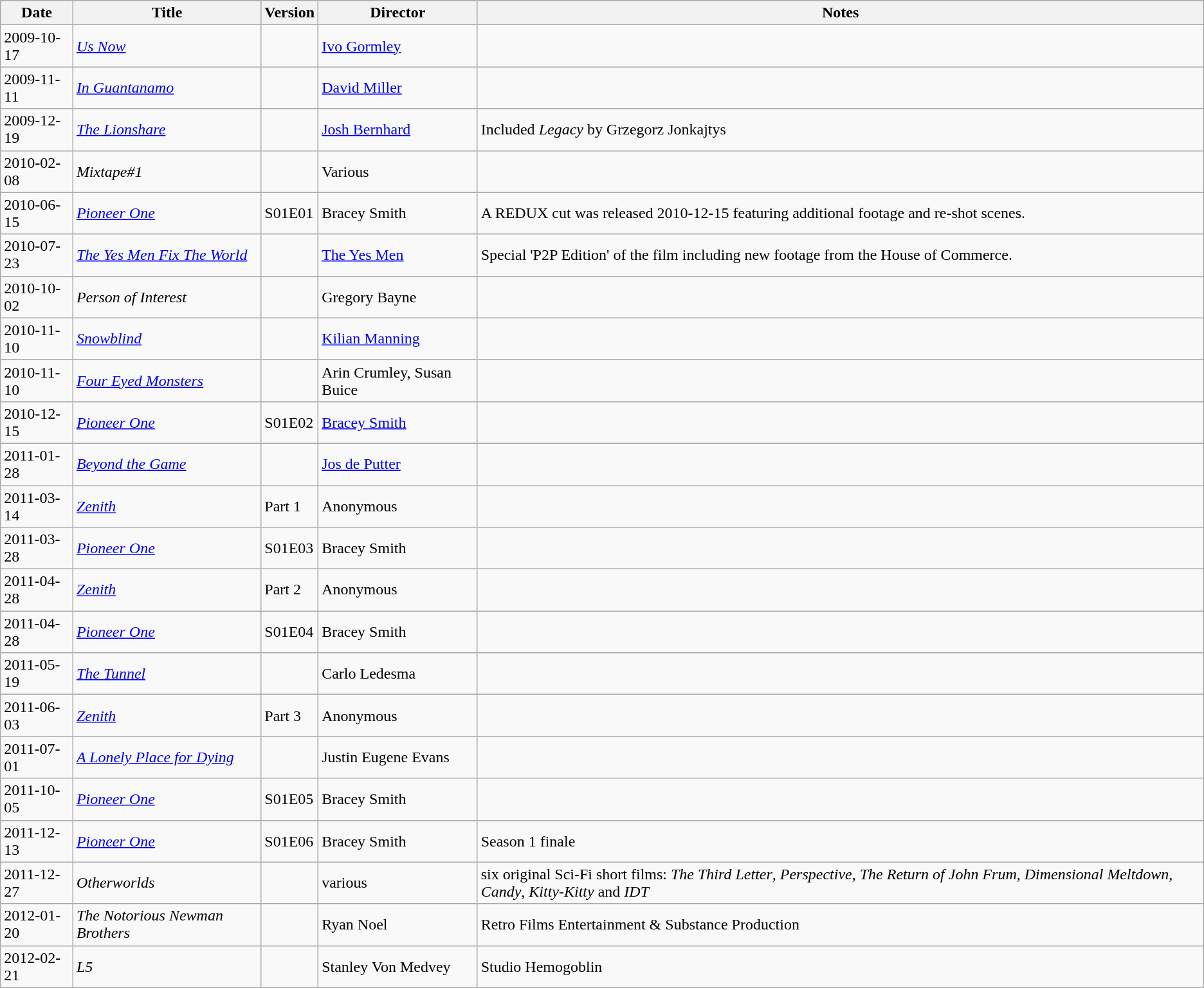<table class="wikitable sortable">
<tr style="background:#b0c4de;">
<th>Date</th>
<th>Title</th>
<th>Version</th>
<th>Director</th>
<th>Notes</th>
</tr>
<tr>
<td>2009-10-17</td>
<td><em><a href='#'>Us Now</a></em></td>
<td></td>
<td><a href='#'>Ivo Gormley</a></td>
<td></td>
</tr>
<tr>
<td>2009-11-11</td>
<td><em><a href='#'>In Guantanamo</a></em></td>
<td></td>
<td><a href='#'>David Miller</a></td>
<td></td>
</tr>
<tr>
<td>2009-12-19</td>
<td><em><a href='#'>The Lionshare</a></em></td>
<td></td>
<td><a href='#'>Josh Bernhard</a></td>
<td>Included <em>Legacy</em> by Grzegorz Jonkajtys</td>
</tr>
<tr>
<td>2010-02-08</td>
<td><em>Mixtape#1</em></td>
<td></td>
<td>Various</td>
<td></td>
</tr>
<tr>
<td>2010-06-15</td>
<td><em><a href='#'>Pioneer One</a></em></td>
<td>S01E01</td>
<td>Bracey Smith</td>
<td>A REDUX cut was released 2010-12-15 featuring additional footage and re-shot scenes.</td>
</tr>
<tr>
<td>2010-07-23</td>
<td><em><a href='#'>The Yes Men Fix The World</a></em></td>
<td></td>
<td><a href='#'>The Yes Men</a></td>
<td>Special 'P2P Edition' of the film including new footage from the House of Commerce.</td>
</tr>
<tr>
<td>2010-10-02</td>
<td><em>Person of Interest</em></td>
<td></td>
<td>Gregory Bayne</td>
<td></td>
</tr>
<tr>
<td>2010-11-10</td>
<td><em><a href='#'>Snowblind</a></em></td>
<td></td>
<td><a href='#'>Kilian Manning</a></td>
<td></td>
</tr>
<tr>
<td>2010-11-10</td>
<td><em><a href='#'>Four Eyed Monsters</a></em></td>
<td></td>
<td>Arin Crumley, Susan Buice</td>
<td></td>
</tr>
<tr>
<td>2010-12-15</td>
<td><em><a href='#'>Pioneer One</a></em></td>
<td>S01E02</td>
<td><a href='#'>Bracey Smith</a></td>
<td></td>
</tr>
<tr>
<td>2011-01-28</td>
<td><em><a href='#'>Beyond the Game</a></em></td>
<td></td>
<td><a href='#'>Jos de Putter</a></td>
<td></td>
</tr>
<tr>
<td>2011-03-14</td>
<td><em><a href='#'>Zenith</a></em></td>
<td>Part 1</td>
<td>Anonymous</td>
<td></td>
</tr>
<tr>
<td>2011-03-28</td>
<td><em><a href='#'>Pioneer One</a></em></td>
<td>S01E03</td>
<td>Bracey Smith</td>
<td></td>
</tr>
<tr>
<td>2011-04-28</td>
<td><em><a href='#'>Zenith</a></em></td>
<td>Part 2</td>
<td>Anonymous</td>
<td></td>
</tr>
<tr>
<td>2011-04-28</td>
<td><em><a href='#'>Pioneer One</a></em></td>
<td>S01E04</td>
<td>Bracey Smith</td>
<td></td>
</tr>
<tr>
<td>2011-05-19</td>
<td><em><a href='#'>The Tunnel</a></em></td>
<td></td>
<td>Carlo Ledesma</td>
<td></td>
</tr>
<tr>
<td>2011-06-03</td>
<td><em><a href='#'>Zenith</a></em></td>
<td>Part 3</td>
<td>Anonymous</td>
<td></td>
</tr>
<tr>
<td>2011-07-01</td>
<td><em><a href='#'>A Lonely Place for Dying</a></em></td>
<td></td>
<td>Justin Eugene Evans</td>
<td></td>
</tr>
<tr>
<td>2011-10-05</td>
<td><em><a href='#'>Pioneer One</a></em></td>
<td>S01E05</td>
<td>Bracey Smith</td>
<td></td>
</tr>
<tr>
<td>2011-12-13</td>
<td><em><a href='#'>Pioneer One</a></em></td>
<td>S01E06</td>
<td>Bracey Smith</td>
<td>Season 1 finale</td>
</tr>
<tr>
<td>2011-12-27</td>
<td><em>Otherworlds</em></td>
<td></td>
<td>various</td>
<td>six original Sci-Fi short films: <em>The Third Letter</em>, <em>Perspective</em>, <em>The Return of John Frum</em>, <em>Dimensional Meltdown</em>, <em>Candy</em>, <em>Kitty-Kitty</em> and <em>IDT</em></td>
</tr>
<tr>
<td>2012-01-20</td>
<td><em>The Notorious Newman Brothers</em></td>
<td></td>
<td>Ryan Noel</td>
<td>Retro Films Entertainment & Substance Production</td>
</tr>
<tr>
<td>2012-02-21</td>
<td><em>L5</em></td>
<td></td>
<td>Stanley Von Medvey</td>
<td>Studio Hemogoblin</td>
</tr>
</table>
